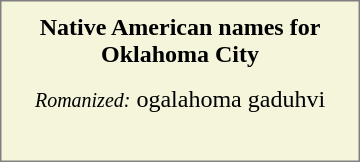<table style="float:left; width:15em; margin:1em; border:1px solid gray; padding:5px; background:beige; text-align:center;">
<tr>
<td align=center><strong>Native American names for Oklahoma City</strong></td>
</tr>
<tr>
<td></td>
</tr>
<tr>
<td></td>
</tr>
<tr>
<td><small><em>Romanized:</em></small> ogalahoma gaduhvi</td>
</tr>
<tr>
<td></td>
</tr>
<tr>
<td></td>
</tr>
<tr>
<td></td>
</tr>
<tr>
<td></td>
</tr>
<tr>
<td></td>
</tr>
<tr>
<td></td>
</tr>
</table>
